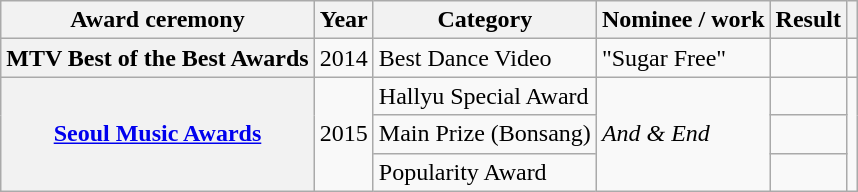<table class="wikitable plainrowheaders">
<tr>
<th>Award ceremony</th>
<th>Year</th>
<th>Category</th>
<th>Nominee / work</th>
<th>Result</th>
<th></th>
</tr>
<tr>
<th scope="row">MTV Best of the Best Awards</th>
<td>2014</td>
<td>Best Dance Video</td>
<td>"Sugar Free"</td>
<td></td>
<td></td>
</tr>
<tr>
<th rowspan="3" scope="row"><a href='#'>Seoul Music Awards</a></th>
<td rowspan="3">2015</td>
<td>Hallyu Special Award</td>
<td rowspan="3"><em>And & End</em></td>
<td></td>
<td rowspan="3"></td>
</tr>
<tr>
<td>Main Prize (Bonsang)</td>
<td></td>
</tr>
<tr>
<td>Popularity Award</td>
<td></td>
</tr>
</table>
